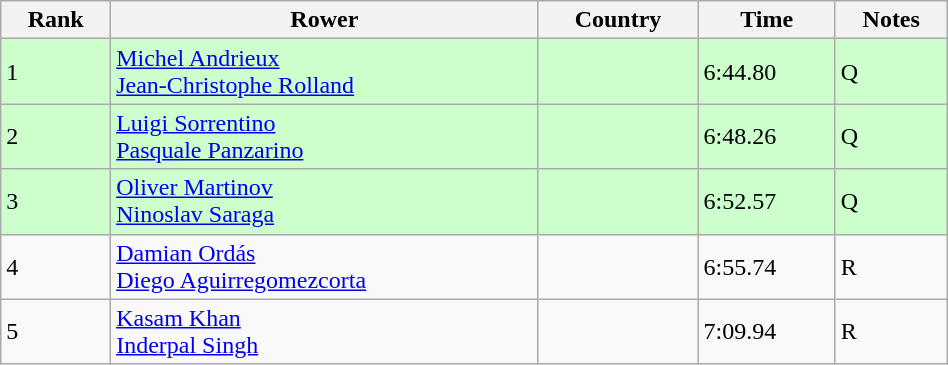<table class="wikitable sortable" width=50%>
<tr>
<th>Rank</th>
<th>Rower</th>
<th>Country</th>
<th>Time</th>
<th>Notes</th>
</tr>
<tr bgcolor=ccffcc>
<td>1</td>
<td><a href='#'>Michel Andrieux</a><br><a href='#'>Jean-Christophe Rolland</a></td>
<td></td>
<td>6:44.80</td>
<td>Q</td>
</tr>
<tr bgcolor=ccffcc>
<td>2</td>
<td><a href='#'>Luigi Sorrentino</a><br><a href='#'>Pasquale Panzarino</a></td>
<td></td>
<td>6:48.26</td>
<td>Q</td>
</tr>
<tr bgcolor=ccffcc>
<td>3</td>
<td><a href='#'>Oliver Martinov</a><br><a href='#'>Ninoslav Saraga</a></td>
<td></td>
<td>6:52.57</td>
<td>Q</td>
</tr>
<tr>
<td>4</td>
<td><a href='#'>Damian Ordás</a> <br> <a href='#'>Diego Aguirregomezcorta</a></td>
<td></td>
<td>6:55.74</td>
<td>R</td>
</tr>
<tr>
<td>5</td>
<td><a href='#'>Kasam Khan</a> <br> <a href='#'>Inderpal Singh</a></td>
<td></td>
<td>7:09.94</td>
<td>R</td>
</tr>
</table>
